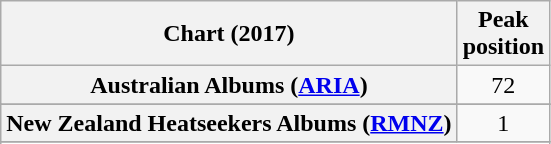<table class="wikitable sortable plainrowheaders" style="text-align:center">
<tr>
<th scope="col">Chart (2017)</th>
<th scope="col">Peak<br>position</th>
</tr>
<tr>
<th scope="row">Australian Albums (<a href='#'>ARIA</a>)</th>
<td>72</td>
</tr>
<tr>
</tr>
<tr>
</tr>
<tr>
</tr>
<tr>
</tr>
<tr>
</tr>
<tr>
</tr>
<tr>
</tr>
<tr>
<th scope="row">New Zealand Heatseekers Albums (<a href='#'>RMNZ</a>)</th>
<td>1</td>
</tr>
<tr>
</tr>
<tr>
</tr>
<tr>
</tr>
<tr>
</tr>
<tr>
</tr>
<tr>
</tr>
<tr>
</tr>
<tr>
</tr>
<tr>
</tr>
</table>
